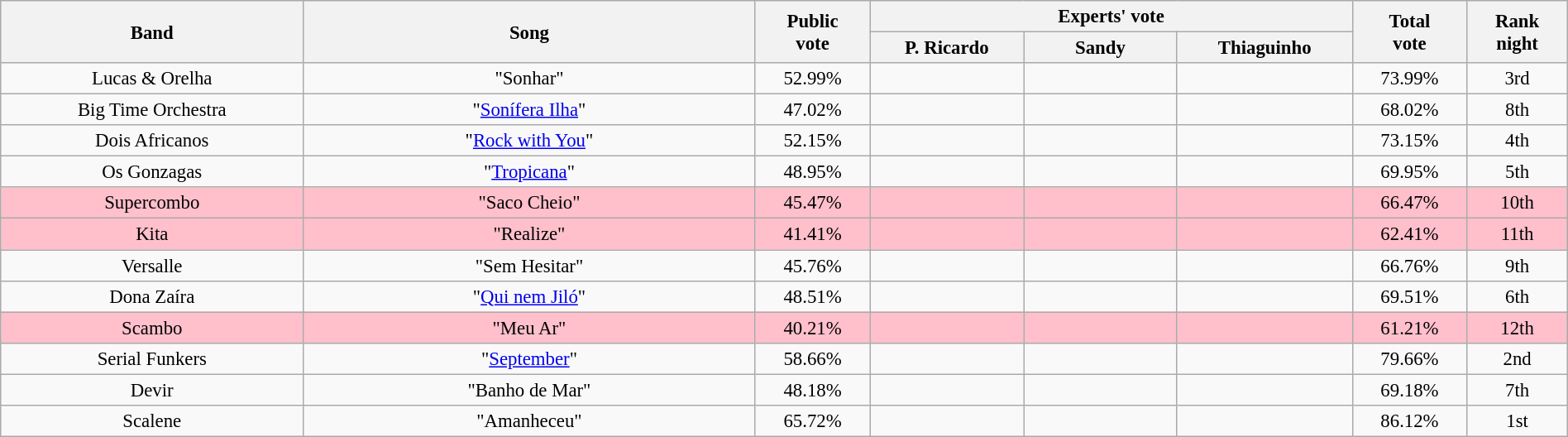<table class="wikitable" style="font-size:95%; text-align:center" width="100%">
<tr>
<th width="135" rowspan=2>Band</th>
<th width="205" rowspan=2>Song</th>
<th width="040" rowspan=2>Public<br>vote</th>
<th colspan=3>Experts' vote</th>
<th width="040" rowspan=2>Total<br>vote</th>
<th width="040" rowspan=2>Rank<br>night</th>
</tr>
<tr>
<th width="065">P. Ricardo</th>
<th width="065">Sandy</th>
<th width="065">Thiaguinho</th>
</tr>
<tr>
<td>Lucas & Orelha</td>
<td>"Sonhar"</td>
<td>52.99%</td>
<td></td>
<td></td>
<td></td>
<td>73.99%</td>
<td>3rd</td>
</tr>
<tr>
<td>Big Time Orchestra</td>
<td>"<a href='#'>Sonífera Ilha</a>"</td>
<td>47.02%</td>
<td></td>
<td></td>
<td></td>
<td>68.02%</td>
<td>8th</td>
</tr>
<tr>
<td>Dois Africanos</td>
<td>"<a href='#'>Rock with You</a>"</td>
<td>52.15%</td>
<td></td>
<td></td>
<td></td>
<td>73.15%</td>
<td>4th</td>
</tr>
<tr>
<td>Os Gonzagas</td>
<td>"<a href='#'>Tropicana</a>"</td>
<td>48.95%</td>
<td></td>
<td></td>
<td></td>
<td>69.95%</td>
<td>5th</td>
</tr>
<tr bgcolor="FFC0CB">
<td>Supercombo</td>
<td>"Saco Cheio"</td>
<td>45.47%</td>
<td></td>
<td></td>
<td></td>
<td>66.47%</td>
<td>10th</td>
</tr>
<tr bgcolor="FFC0CB">
<td>Kita</td>
<td>"Realize"</td>
<td>41.41%</td>
<td></td>
<td></td>
<td></td>
<td>62.41%</td>
<td>11th</td>
</tr>
<tr>
<td>Versalle</td>
<td>"Sem Hesitar"</td>
<td>45.76%</td>
<td></td>
<td></td>
<td></td>
<td>66.76%</td>
<td>9th</td>
</tr>
<tr>
<td>Dona Zaíra</td>
<td>"<a href='#'>Qui nem Jiló</a>"</td>
<td>48.51%</td>
<td></td>
<td></td>
<td></td>
<td>69.51%</td>
<td>6th</td>
</tr>
<tr bgcolor="FFC0CB">
<td>Scambo</td>
<td>"Meu Ar"</td>
<td>40.21%</td>
<td></td>
<td></td>
<td></td>
<td>61.21%</td>
<td>12th</td>
</tr>
<tr>
<td>Serial Funkers</td>
<td>"<a href='#'>September</a>"</td>
<td>58.66%</td>
<td></td>
<td></td>
<td></td>
<td>79.66%</td>
<td>2nd</td>
</tr>
<tr>
<td>Devir</td>
<td>"Banho de Mar"</td>
<td>48.18%</td>
<td></td>
<td></td>
<td></td>
<td>69.18%</td>
<td>7th</td>
</tr>
<tr>
<td>Scalene</td>
<td>"Amanheceu"</td>
<td>65.72%</td>
<td></td>
<td></td>
<td></td>
<td>86.12%</td>
<td>1st</td>
</tr>
</table>
